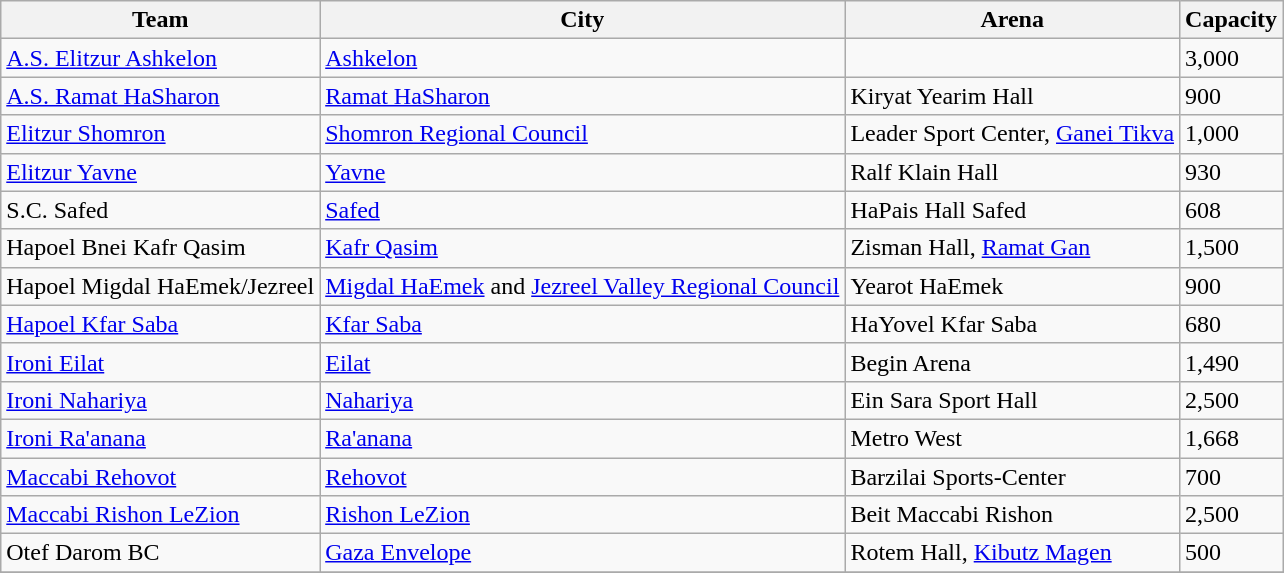<table class="wikitable sortable" border="1">
<tr>
<th>Team</th>
<th>City</th>
<th>Arena</th>
<th>Capacity</th>
</tr>
<tr>
<td><a href='#'>A.S. Elitzur Ashkelon</a></td>
<td><a href='#'>Ashkelon</a></td>
<td></td>
<td>3,000</td>
</tr>
<tr>
<td><a href='#'>A.S. Ramat HaSharon</a></td>
<td><a href='#'>Ramat HaSharon</a></td>
<td>Kiryat Yearim Hall</td>
<td>900</td>
</tr>
<tr>
<td><a href='#'>Elitzur Shomron</a></td>
<td><a href='#'>Shomron Regional Council</a></td>
<td>Leader Sport Center, <a href='#'>Ganei Tikva</a></td>
<td>1,000</td>
</tr>
<tr>
<td><a href='#'>Elitzur Yavne</a></td>
<td><a href='#'>Yavne</a></td>
<td>Ralf Klain Hall</td>
<td>930</td>
</tr>
<tr>
<td>S.C. Safed</td>
<td><a href='#'>Safed</a></td>
<td>HaPais Hall Safed</td>
<td>608</td>
</tr>
<tr>
<td>Hapoel Bnei Kafr Qasim</td>
<td><a href='#'>Kafr Qasim</a></td>
<td>Zisman Hall, <a href='#'>Ramat Gan</a></td>
<td>1,500</td>
</tr>
<tr>
<td>Hapoel Migdal HaEmek/Jezreel</td>
<td><a href='#'>Migdal HaEmek</a> and <a href='#'>Jezreel Valley Regional Council</a></td>
<td>Yearot HaEmek</td>
<td>900</td>
</tr>
<tr>
<td><a href='#'>Hapoel Kfar Saba</a></td>
<td><a href='#'>Kfar Saba</a></td>
<td>HaYovel Kfar Saba</td>
<td>680</td>
</tr>
<tr>
<td><a href='#'>Ironi Eilat</a></td>
<td><a href='#'>Eilat</a></td>
<td>Begin Arena</td>
<td>1,490</td>
</tr>
<tr>
<td><a href='#'>Ironi Nahariya</a></td>
<td><a href='#'>Nahariya</a></td>
<td>Ein Sara Sport Hall</td>
<td>2,500</td>
</tr>
<tr>
<td><a href='#'>Ironi Ra'anana</a></td>
<td><a href='#'>Ra'anana</a></td>
<td>Metro West</td>
<td>1,668</td>
</tr>
<tr>
<td><a href='#'>Maccabi Rehovot</a></td>
<td><a href='#'>Rehovot</a></td>
<td>Barzilai Sports-Center</td>
<td>700</td>
</tr>
<tr>
<td><a href='#'>Maccabi Rishon LeZion</a></td>
<td><a href='#'>Rishon LeZion</a></td>
<td>Beit Maccabi Rishon</td>
<td>2,500</td>
</tr>
<tr>
<td>Otef Darom BC</td>
<td><a href='#'>Gaza Envelope</a></td>
<td>Rotem Hall, <a href='#'>Kibutz Magen</a></td>
<td>500</td>
</tr>
<tr>
</tr>
</table>
